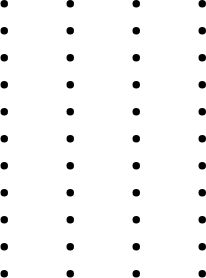<table>
<tr>
<td><br><ul><li></li><li></li><li></li><li></li><li></li><li></li><li></li><li></li><li></li><li></li><li></li></ul></td>
<td><br><ul><li></li><li></li><li></li><li></li><li></li><li></li><li></li><li></li><li></li><li></li><li></li></ul></td>
<td><br><ul><li></li><li></li><li></li><li></li><li></li><li></li><li></li><li></li><li></li><li></li><li></li></ul></td>
<td><br><ul><li></li><li></li><li></li><li></li><li></li><li></li><li></li><li></li><li></li><li></li><li></li></ul></td>
</tr>
</table>
